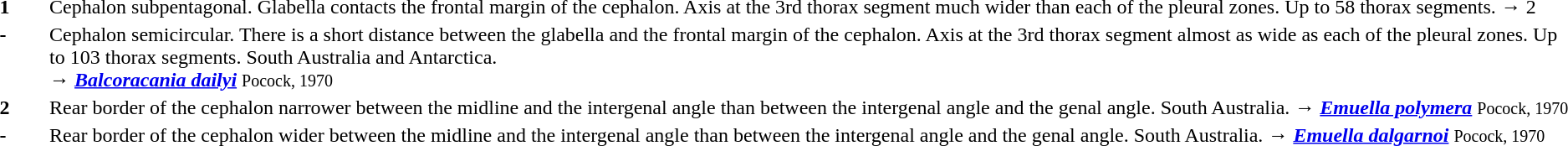<table>
<tr valign="top" align="left">
<th scope="row" width="3%"><strong>1</strong></th>
<td width="97%">Cephalon subpentagonal. Glabella contacts the frontal margin of the cephalon. Axis at the 3rd thorax segment much wider than each of the pleural zones. Up to 58 thorax segments. → 2</td>
</tr>
<tr valign="top" align="left">
<th scope="row" width="3%"><strong>-</strong></th>
<td width="97%">Cephalon semicircular. There is a short distance between the glabella and the frontal margin of the cephalon. Axis at the 3rd thorax segment almost as wide as each of the pleural zones. Up to 103 thorax segments. South Australia and Antarctica.<br> → <strong><em><a href='#'>Balcoracania dailyi</a></em></strong> <small>Pocock, 1970</small></td>
</tr>
<tr valign="top" align="left">
<th scope="row" width="3%"><strong>2</strong></th>
<td width="97%">Rear border of the cephalon narrower between the midline and the intergenal angle than between the intergenal angle and the genal angle. South Australia. → <strong><em><a href='#'>Emuella polymera</a></em></strong> <small>Pocock, 1970</small></td>
</tr>
<tr valign="top" align="left">
<th scope="row" width="3%"><strong>-</strong></th>
<td width="97%">Rear border of the cephalon wider between the midline and the intergenal angle than between the intergenal angle and the genal angle. South Australia. → <strong><em><a href='#'>Emuella dalgarnoi</a></em></strong> <small>Pocock, 1970</small></td>
</tr>
</table>
